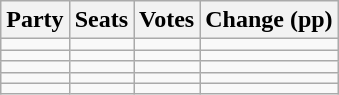<table class="wikitable" style="text-align:right;">
<tr>
<th>Party</th>
<th>Seats</th>
<th>Votes</th>
<th colspan="3">Change (pp)</th>
</tr>
<tr>
<td style="text-align:left;"></td>
<td></td>
<td></td>
<td></td>
</tr>
<tr>
<td style="text-align:left;"></td>
<td></td>
<td></td>
<td></td>
</tr>
<tr>
<td style="text-align:left;"></td>
<td></td>
<td></td>
<td></td>
</tr>
<tr>
<td style="text-align:left;"></td>
<td></td>
<td></td>
<td></td>
</tr>
<tr>
<td style="text-align:left;"></td>
<td></td>
<td></td>
<td></td>
</tr>
</table>
